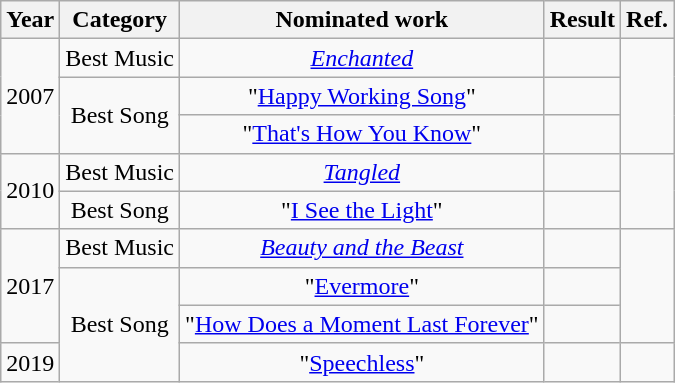<table class="wikitable plainrowheaders" style="text-align:center;">
<tr>
<th>Year</th>
<th>Category</th>
<th>Nominated work</th>
<th>Result</th>
<th>Ref.</th>
</tr>
<tr>
<td rowspan="3">2007</td>
<td>Best Music</td>
<td><em><a href='#'>Enchanted</a></em></td>
<td></td>
<td rowspan="3"></td>
</tr>
<tr>
<td rowspan="2">Best Song</td>
<td>"<a href='#'>Happy Working Song</a>"  <br> </td>
<td></td>
</tr>
<tr>
<td>"<a href='#'>That's How You Know</a>"  <br> </td>
<td></td>
</tr>
<tr>
<td rowspan="2">2010</td>
<td>Best Music</td>
<td><em><a href='#'>Tangled</a></em></td>
<td></td>
<td rowspan="2"></td>
</tr>
<tr>
<td>Best Song</td>
<td>"<a href='#'>I See the Light</a>"  <br> </td>
<td></td>
</tr>
<tr>
<td rowspan="3">2017</td>
<td>Best Music</td>
<td><em><a href='#'>Beauty and the Beast</a></em></td>
<td></td>
<td rowspan="3"></td>
</tr>
<tr>
<td rowspan="3">Best Song</td>
<td>"<a href='#'>Evermore</a>"  <br> </td>
<td></td>
</tr>
<tr>
<td>"<a href='#'>How Does a Moment Last Forever</a>"  <br> </td>
<td></td>
</tr>
<tr>
<td>2019</td>
<td>"<a href='#'>Speechless</a>"  <br> </td>
<td></td>
<td></td>
</tr>
</table>
